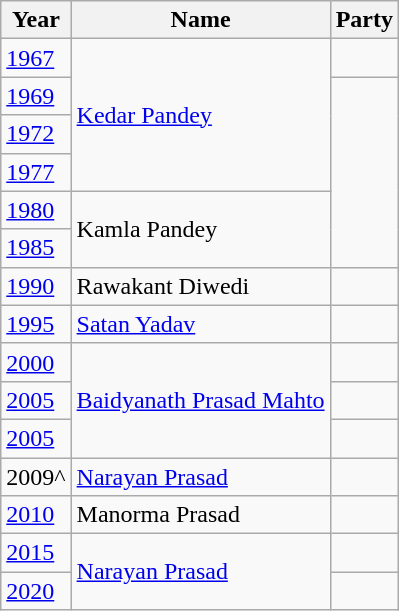<table class="wikitable sortable">
<tr>
<th>Year</th>
<th>Name</th>
<th colspan="2">Party</th>
</tr>
<tr>
<td><a href='#'>1967</a></td>
<td rowspan="4"><a href='#'>Kedar Pandey</a></td>
<td></td>
</tr>
<tr>
<td><a href='#'>1969</a></td>
</tr>
<tr>
<td><a href='#'>1972</a></td>
</tr>
<tr>
<td><a href='#'>1977</a></td>
</tr>
<tr>
<td><a href='#'>1980</a></td>
<td rowspan="2">Kamla Pandey</td>
</tr>
<tr>
<td><a href='#'>1985</a></td>
</tr>
<tr>
<td><a href='#'>1990</a></td>
<td>Rawakant Diwedi</td>
<td></td>
</tr>
<tr>
<td><a href='#'>1995</a></td>
<td><a href='#'>Satan Yadav</a></td>
<td></td>
</tr>
<tr>
<td><a href='#'>2000</a></td>
<td rowspan="3"><a href='#'>Baidyanath Prasad Mahto</a></td>
<td></td>
</tr>
<tr>
<td><a href='#'>2005</a></td>
<td></td>
</tr>
<tr>
<td><a href='#'>2005</a></td>
</tr>
<tr>
<td>2009^</td>
<td><a href='#'>Narayan Prasad</a></td>
<td></td>
</tr>
<tr>
<td><a href='#'>2010</a></td>
<td>Manorma Prasad</td>
<td></td>
</tr>
<tr>
<td><a href='#'>2015</a></td>
<td rowspan="2"><a href='#'>Narayan Prasad</a></td>
<td></td>
</tr>
<tr>
<td><a href='#'>2020</a></td>
</tr>
</table>
